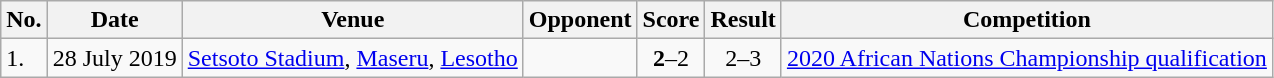<table class="wikitable" style="font-size:100%;">
<tr>
<th>No.</th>
<th>Date</th>
<th>Venue</th>
<th>Opponent</th>
<th>Score</th>
<th>Result</th>
<th>Competition</th>
</tr>
<tr>
<td>1.</td>
<td>28 July 2019</td>
<td><a href='#'>Setsoto Stadium</a>, <a href='#'>Maseru</a>, <a href='#'>Lesotho</a></td>
<td></td>
<td align=center><strong>2</strong>–2</td>
<td align=center>2–3</td>
<td><a href='#'>2020 African Nations Championship qualification</a></td>
</tr>
</table>
